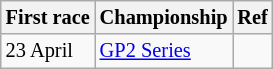<table class="wikitable" style="font-size: 85%">
<tr>
<th>First race</th>
<th>Championship</th>
<th>Ref</th>
</tr>
<tr>
<td>23 April</td>
<td><a href='#'>GP2 Series</a></td>
<td></td>
</tr>
</table>
